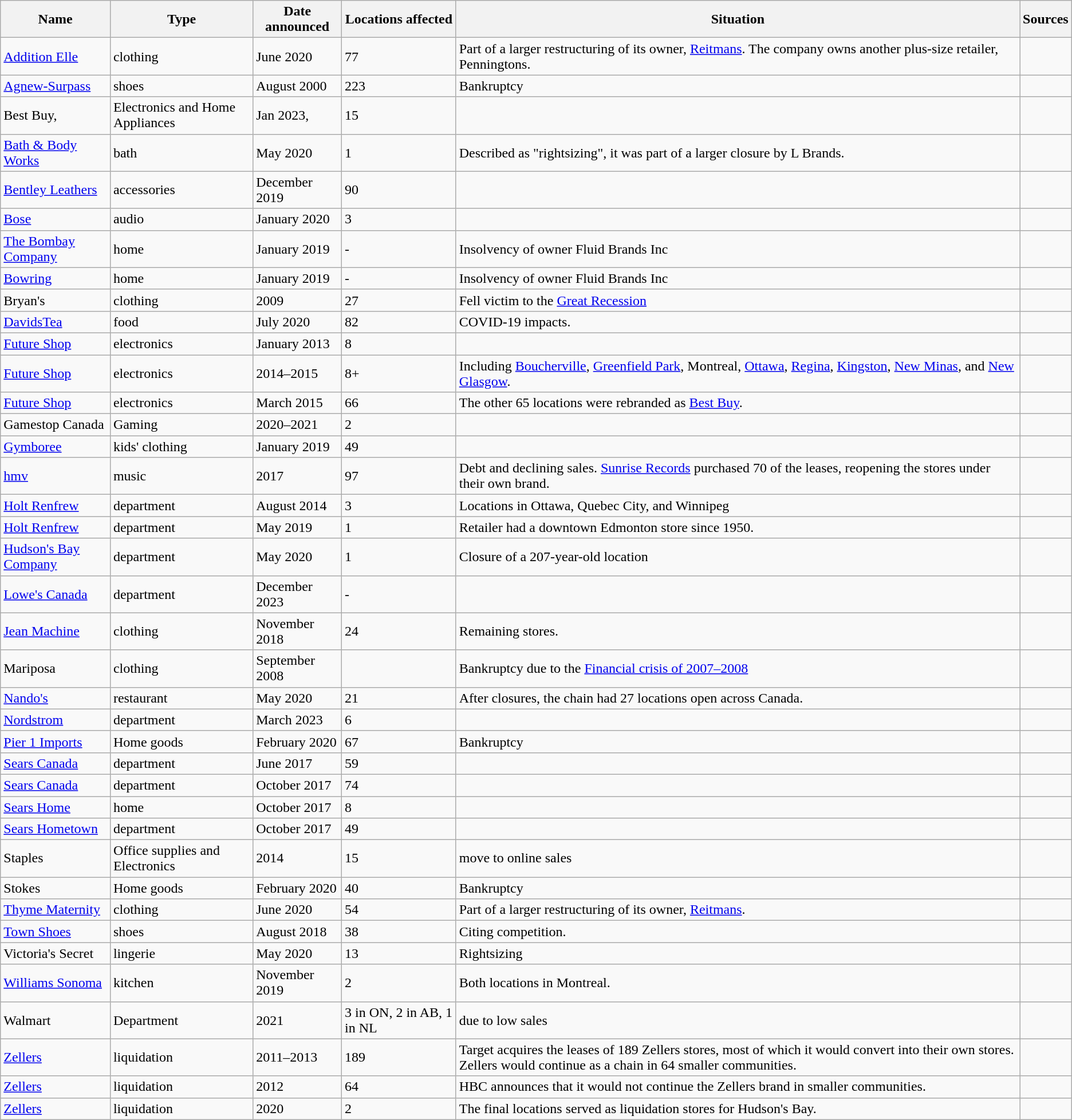<table class="wikitable sortable">
<tr>
<th>Name</th>
<th>Type</th>
<th>Date announced</th>
<th>Locations affected</th>
<th>Situation</th>
<th>Sources</th>
</tr>
<tr>
<td><a href='#'>Addition Elle</a></td>
<td>clothing</td>
<td>June 2020</td>
<td>77</td>
<td>Part of a larger restructuring of its owner, <a href='#'>Reitmans</a>. The company owns another plus-size retailer, Penningtons.</td>
<td></td>
</tr>
<tr>
<td><a href='#'>Agnew-Surpass</a></td>
<td>shoes</td>
<td>August 2000</td>
<td>223</td>
<td>Bankruptcy</td>
<td></td>
</tr>
<tr>
<td>Best Buy,</td>
<td>Electronics and Home Appliances</td>
<td>Jan 2023,</td>
<td>15</td>
<td></td>
</tr>
<tr>
<td><a href='#'>Bath & Body Works</a></td>
<td>bath</td>
<td>May 2020</td>
<td>1</td>
<td>Described as "rightsizing", it was part of a larger closure by L Brands.</td>
<td></td>
</tr>
<tr>
<td><a href='#'>Bentley Leathers</a></td>
<td>accessories</td>
<td>December 2019</td>
<td>90</td>
<td></td>
<td></td>
</tr>
<tr>
<td><a href='#'>Bose</a></td>
<td>audio</td>
<td>January 2020</td>
<td>3</td>
<td></td>
<td></td>
</tr>
<tr>
<td><a href='#'>The Bombay Company</a></td>
<td>home</td>
<td>January 2019</td>
<td>-</td>
<td>Insolvency of owner Fluid Brands Inc</td>
<td></td>
</tr>
<tr>
<td><a href='#'>Bowring</a></td>
<td>home</td>
<td>January 2019</td>
<td>-</td>
<td>Insolvency of owner Fluid Brands Inc</td>
<td></td>
</tr>
<tr>
<td>Bryan's</td>
<td>clothing</td>
<td>2009</td>
<td>27</td>
<td>Fell victim to the <a href='#'>Great Recession</a></td>
<td></td>
</tr>
<tr>
<td><a href='#'>DavidsTea</a></td>
<td>food</td>
<td>July 2020</td>
<td>82</td>
<td>COVID-19 impacts.</td>
<td></td>
</tr>
<tr>
<td><a href='#'>Future Shop</a></td>
<td>electronics</td>
<td>January 2013</td>
<td>8</td>
<td></td>
<td></td>
</tr>
<tr>
<td><a href='#'>Future Shop</a></td>
<td>electronics</td>
<td>2014–2015</td>
<td>8+</td>
<td>Including <a href='#'>Boucherville</a>, <a href='#'>Greenfield Park</a>, Montreal, <a href='#'>Ottawa</a>, <a href='#'>Regina</a>, <a href='#'>Kingston</a>, <a href='#'>New Minas</a>, and <a href='#'>New Glasgow</a>.</td>
<td></td>
</tr>
<tr>
<td><a href='#'>Future Shop</a></td>
<td>electronics</td>
<td>March 2015</td>
<td>66</td>
<td>The other 65 locations were rebranded as <a href='#'>Best Buy</a>.</td>
<td></td>
</tr>
<tr>
<td>Gamestop Canada</td>
<td>Gaming</td>
<td>2020–2021</td>
<td>2</td>
<td></td>
</tr>
<tr>
<td><a href='#'>Gymboree</a></td>
<td>kids' clothing</td>
<td>January 2019</td>
<td>49</td>
<td></td>
<td></td>
</tr>
<tr>
<td><a href='#'>hmv</a></td>
<td>music</td>
<td>2017</td>
<td>97</td>
<td>Debt and declining sales. <a href='#'>Sunrise Records</a> purchased 70 of the leases, reopening the stores under their own brand.</td>
<td></td>
</tr>
<tr>
<td><a href='#'>Holt Renfrew</a></td>
<td>department</td>
<td>August 2014</td>
<td>3</td>
<td>Locations in Ottawa, Quebec City, and Winnipeg</td>
</tr>
<tr>
<td><a href='#'>Holt Renfrew</a></td>
<td>department</td>
<td>May 2019</td>
<td>1</td>
<td>Retailer had a downtown Edmonton store since 1950.</td>
<td></td>
</tr>
<tr>
<td><a href='#'>Hudson's Bay Company</a></td>
<td>department</td>
<td>May 2020</td>
<td>1</td>
<td>Closure of a 207-year-old location</td>
<td></td>
</tr>
<tr>
<td><a href='#'>Lowe's Canada</a></td>
<td>department</td>
<td>December 2023</td>
<td>-</td>
<td></td>
<td></td>
</tr>
<tr>
<td><a href='#'>Jean Machine</a></td>
<td>clothing</td>
<td>November 2018</td>
<td>24</td>
<td>Remaining stores.</td>
<td></td>
</tr>
<tr>
<td>Mariposa</td>
<td>clothing</td>
<td>September 2008</td>
<td></td>
<td>Bankruptcy due to the <a href='#'>Financial crisis of 2007–2008</a></td>
<td></td>
</tr>
<tr>
<td><a href='#'>Nando's</a></td>
<td>restaurant</td>
<td>May 2020</td>
<td>21</td>
<td>After closures, the chain had 27 locations open across Canada.</td>
<td></td>
</tr>
<tr>
<td><a href='#'>Nordstrom</a></td>
<td>department</td>
<td>March 2023</td>
<td>6</td>
<td></td>
<td></td>
</tr>
<tr>
<td><a href='#'>Pier 1 Imports</a></td>
<td>Home goods</td>
<td>February 2020</td>
<td>67</td>
<td>Bankruptcy</td>
<td></td>
</tr>
<tr>
<td><a href='#'>Sears Canada</a></td>
<td>department</td>
<td>June 2017</td>
<td>59</td>
<td></td>
<td></td>
</tr>
<tr>
<td><a href='#'>Sears Canada</a></td>
<td>department</td>
<td>October 2017</td>
<td>74</td>
<td></td>
<td></td>
</tr>
<tr>
<td><a href='#'>Sears Home</a></td>
<td>home</td>
<td>October 2017</td>
<td>8</td>
<td></td>
<td></td>
</tr>
<tr>
<td><a href='#'>Sears Hometown</a></td>
<td>department</td>
<td>October 2017</td>
<td>49</td>
<td></td>
<td></td>
</tr>
<tr>
<td>Staples</td>
<td>Office supplies and Electronics</td>
<td>2014</td>
<td>15</td>
<td>move to online sales</td>
<td></td>
</tr>
<tr>
<td>Stokes</td>
<td>Home goods</td>
<td>February 2020</td>
<td>40</td>
<td>Bankruptcy</td>
<td></td>
</tr>
<tr>
<td><a href='#'>Thyme Maternity</a></td>
<td>clothing</td>
<td>June 2020</td>
<td>54</td>
<td>Part of a larger restructuring of its owner, <a href='#'>Reitmans</a>.</td>
<td></td>
</tr>
<tr>
<td><a href='#'>Town Shoes</a></td>
<td>shoes</td>
<td>August 2018</td>
<td>38</td>
<td>Citing competition.</td>
<td></td>
</tr>
<tr>
<td>Victoria's Secret</td>
<td>lingerie</td>
<td>May 2020</td>
<td>13</td>
<td>Rightsizing</td>
<td></td>
</tr>
<tr>
<td><a href='#'>Williams Sonoma</a></td>
<td>kitchen</td>
<td>November 2019</td>
<td>2</td>
<td>Both locations in Montreal.</td>
<td></td>
</tr>
<tr>
<td>Walmart</td>
<td>Department</td>
<td>2021</td>
<td>3 in ON, 2 in AB, 1 in NL</td>
<td>due to low sales</td>
<td></td>
</tr>
<tr>
<td><a href='#'>Zellers</a></td>
<td>liquidation</td>
<td>2011–2013</td>
<td>189</td>
<td>Target acquires the leases of 189 Zellers stores, most of which it would convert into their own stores. Zellers would continue as a chain in 64 smaller communities.</td>
<td></td>
</tr>
<tr>
<td><a href='#'>Zellers</a></td>
<td>liquidation</td>
<td>2012</td>
<td>64</td>
<td>HBC announces that it would not continue the Zellers brand in smaller communities.</td>
<td></td>
</tr>
<tr>
<td><a href='#'>Zellers</a></td>
<td>liquidation</td>
<td>2020</td>
<td>2</td>
<td>The final locations served as liquidation stores for Hudson's Bay.</td>
<td></td>
</tr>
</table>
